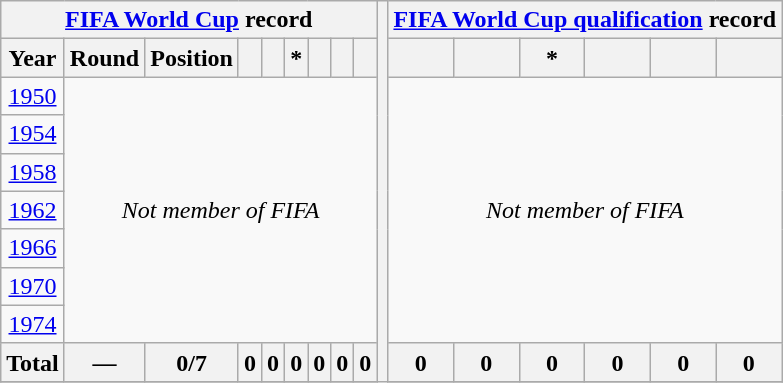<table class="wikitable" style="text-align: center;">
<tr>
<th colspan=9><a href='#'>FIFA World Cup</a> record</th>
<th rowspan="26"></th>
<th colspan="6"><a href='#'>FIFA World Cup qualification</a> record</th>
</tr>
<tr>
<th>Year</th>
<th>Round</th>
<th>Position</th>
<th></th>
<th></th>
<th>*</th>
<th></th>
<th></th>
<th></th>
<th></th>
<th></th>
<th>*</th>
<th></th>
<th></th>
<th></th>
</tr>
<tr>
<td> <a href='#'>1950</a></td>
<td rowspan=7 colspan=8><em>Not member of FIFA</em></td>
<td rowspan=7 colspan=6><em>Not member of FIFA</em></td>
</tr>
<tr>
<td> <a href='#'>1954</a></td>
</tr>
<tr>
<td> <a href='#'>1958</a></td>
</tr>
<tr>
<td> <a href='#'>1962</a></td>
</tr>
<tr>
<td> <a href='#'>1966</a></td>
</tr>
<tr>
<td> <a href='#'>1970</a></td>
</tr>
<tr>
<td> <a href='#'>1974</a></td>
</tr>
<tr>
<th>Total</th>
<th>—</th>
<th>0/7</th>
<th>0</th>
<th>0</th>
<th>0</th>
<th>0</th>
<th>0</th>
<th>0</th>
<th>0</th>
<th>0</th>
<th>0</th>
<th>0</th>
<th>0</th>
<th>0</th>
</tr>
<tr>
</tr>
</table>
